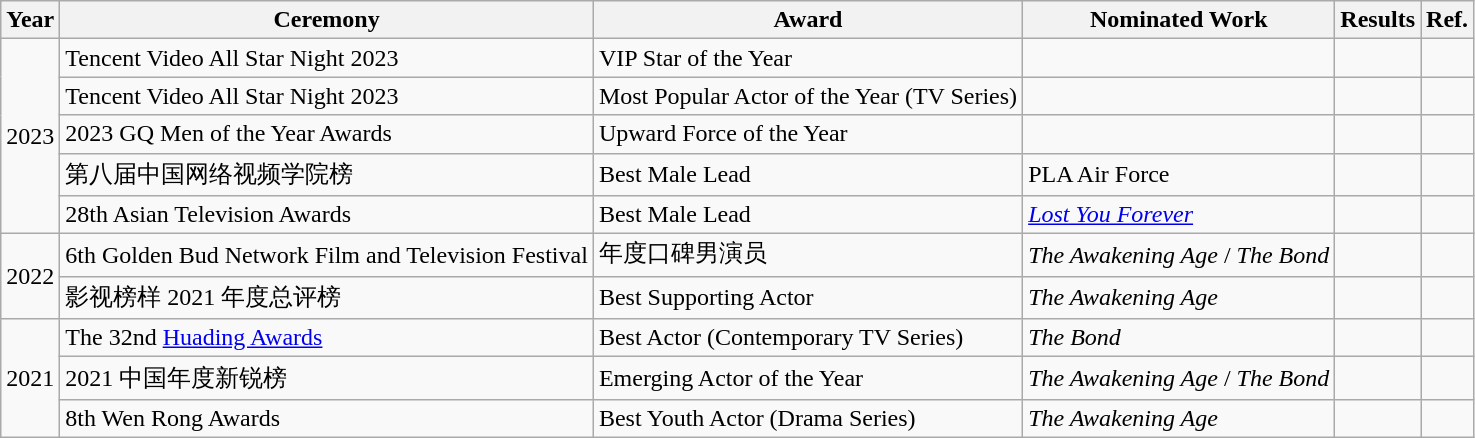<table class="wikitable">
<tr>
<th>Year</th>
<th>Ceremony</th>
<th>Award</th>
<th>Nominated Work</th>
<th>Results</th>
<th>Ref.</th>
</tr>
<tr>
<td rowspan="5">2023</td>
<td>Tencent Video All Star Night 2023</td>
<td>VIP Star of the Year</td>
<td></td>
<td></td>
<td></td>
</tr>
<tr>
<td>Tencent Video All Star Night 2023</td>
<td>Most Popular Actor of the Year (TV Series)</td>
<td></td>
<td></td>
<td></td>
</tr>
<tr>
<td>2023 GQ Men of the Year Awards</td>
<td>Upward Force of the Year</td>
<td></td>
<td></td>
<td></td>
</tr>
<tr>
<td>第八届中国网络视频学院榜</td>
<td>Best Male Lead</td>
<td>PLA Air Force</td>
<td></td>
<td></td>
</tr>
<tr>
<td>28th Asian Television Awards</td>
<td>Best Male Lead</td>
<td><em><a href='#'>Lost You Forever</a></em></td>
<td></td>
<td></td>
</tr>
<tr>
<td rowspan="2">2022</td>
<td>6th Golden Bud Network Film and Television Festival</td>
<td>年度口碑男演员</td>
<td><em>The Awakening Age</em> / <em>The Bond</em></td>
<td></td>
<td></td>
</tr>
<tr>
<td>影视榜样 2021 年度总评榜</td>
<td>Best Supporting Actor</td>
<td><em>The Awakening Age</em></td>
<td></td>
<td></td>
</tr>
<tr>
<td rowspan="3">2021</td>
<td>The 32nd <a href='#'>Huading Awards</a></td>
<td>Best Actor (Contemporary TV Series)</td>
<td><em>The Bond</em></td>
<td></td>
<td></td>
</tr>
<tr>
<td>2021 中国年度新锐榜</td>
<td>Emerging Actor of the Year</td>
<td><em>The Awakening Age</em> / <em>The Bond</em></td>
<td></td>
<td></td>
</tr>
<tr>
<td>8th Wen Rong Awards</td>
<td>Best Youth Actor (Drama Series)</td>
<td><em>The Awakening Age</em></td>
<td></td>
<td></td>
</tr>
</table>
